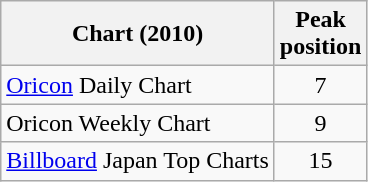<table class="wikitable sortable">
<tr>
<th>Chart (2010)</th>
<th>Peak<br>position</th>
</tr>
<tr>
<td><a href='#'>Oricon</a> Daily Chart</td>
<td align="center">7</td>
</tr>
<tr>
<td>Oricon Weekly Chart</td>
<td align="center">9</td>
</tr>
<tr>
<td><a href='#'>Billboard</a> Japan Top Charts</td>
<td align="center">15</td>
</tr>
</table>
